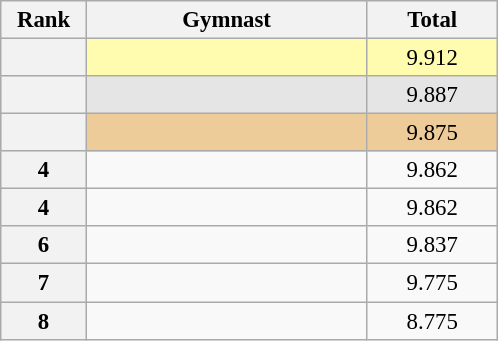<table class="wikitable sortable" style="text-align:center; font-size:95%">
<tr>
<th scope="col" style="width:50px;">Rank</th>
<th scope="col" style="width:180px;">Gymnast</th>
<th scope="col" style="width:80px;">Total</th>
</tr>
<tr style="background:#fffcaf;">
<th scope=row style="text-align:center"></th>
<td style="text-align:left;"></td>
<td>9.912</td>
</tr>
<tr style="background:#e5e5e5;">
<th scope=row style="text-align:center"></th>
<td style="text-align:left;"></td>
<td>9.887</td>
</tr>
<tr style="background:#ec9;">
<th scope=row style="text-align:center"></th>
<td style="text-align:left;"></td>
<td>9.875</td>
</tr>
<tr>
<th scope=row style="text-align:center">4</th>
<td style="text-align:left;"></td>
<td>9.862</td>
</tr>
<tr>
<th scope=row style="text-align:center">4</th>
<td style="text-align:left;"></td>
<td>9.862</td>
</tr>
<tr>
<th scope=row style="text-align:center">6</th>
<td style="text-align:left;"></td>
<td>9.837</td>
</tr>
<tr>
<th scope=row style="text-align:center">7</th>
<td style="text-align:left;"></td>
<td>9.775</td>
</tr>
<tr>
<th scope=row style="text-align:center">8</th>
<td style="text-align:left;"></td>
<td>8.775</td>
</tr>
</table>
